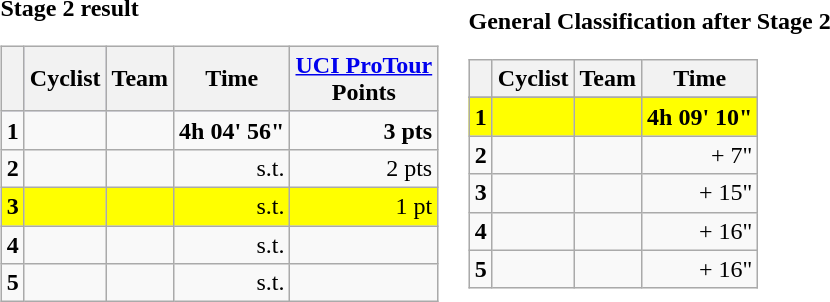<table>
<tr>
<td><strong>Stage 2 result</strong><br><table class="wikitable">
<tr style="background:#ccccff;">
<th></th>
<th>Cyclist</th>
<th>Team</th>
<th>Time</th>
<th><a href='#'>UCI ProTour</a><br>Points</th>
</tr>
<tr>
<td><strong>1</strong></td>
<td><strong></strong></td>
<td><strong></strong></td>
<td align=right><strong>4h 04' 56"</strong></td>
<td align=right><strong>3 pts</strong></td>
</tr>
<tr>
<td><strong>2</strong></td>
<td></td>
<td></td>
<td align=right>s.t.</td>
<td align=right>2 pts</td>
</tr>
<tr style="background:yellow">
<td><strong>3</strong></td>
<td></td>
<td></td>
<td align=right>s.t.</td>
<td align=right>1 pt</td>
</tr>
<tr>
<td><strong>4</strong></td>
<td></td>
<td></td>
<td align=right>s.t.</td>
<td align=right></td>
</tr>
<tr>
<td><strong>5</strong></td>
<td></td>
<td></td>
<td align=right>s.t.</td>
<td align=right></td>
</tr>
</table>
</td>
<td><strong>General Classification after Stage 2</strong><br><table class="wikitable">
<tr>
<th></th>
<th>Cyclist</th>
<th>Team</th>
<th>Time</th>
</tr>
<tr>
</tr>
<tr style="background:yellow">
<td><strong>1</strong></td>
<td><strong></strong></td>
<td><strong></strong></td>
<td align="right"><strong>4h 09' 10"</strong></td>
</tr>
<tr>
<td><strong>2</strong></td>
<td></td>
<td></td>
<td align="right">+ 7"</td>
</tr>
<tr>
<td><strong>3</strong></td>
<td></td>
<td></td>
<td align="right">+ 15"</td>
</tr>
<tr>
<td><strong>4</strong></td>
<td></td>
<td></td>
<td align="right">+ 16"</td>
</tr>
<tr>
<td><strong>5</strong></td>
<td></td>
<td></td>
<td align="right">+ 16"</td>
</tr>
</table>
</td>
</tr>
</table>
